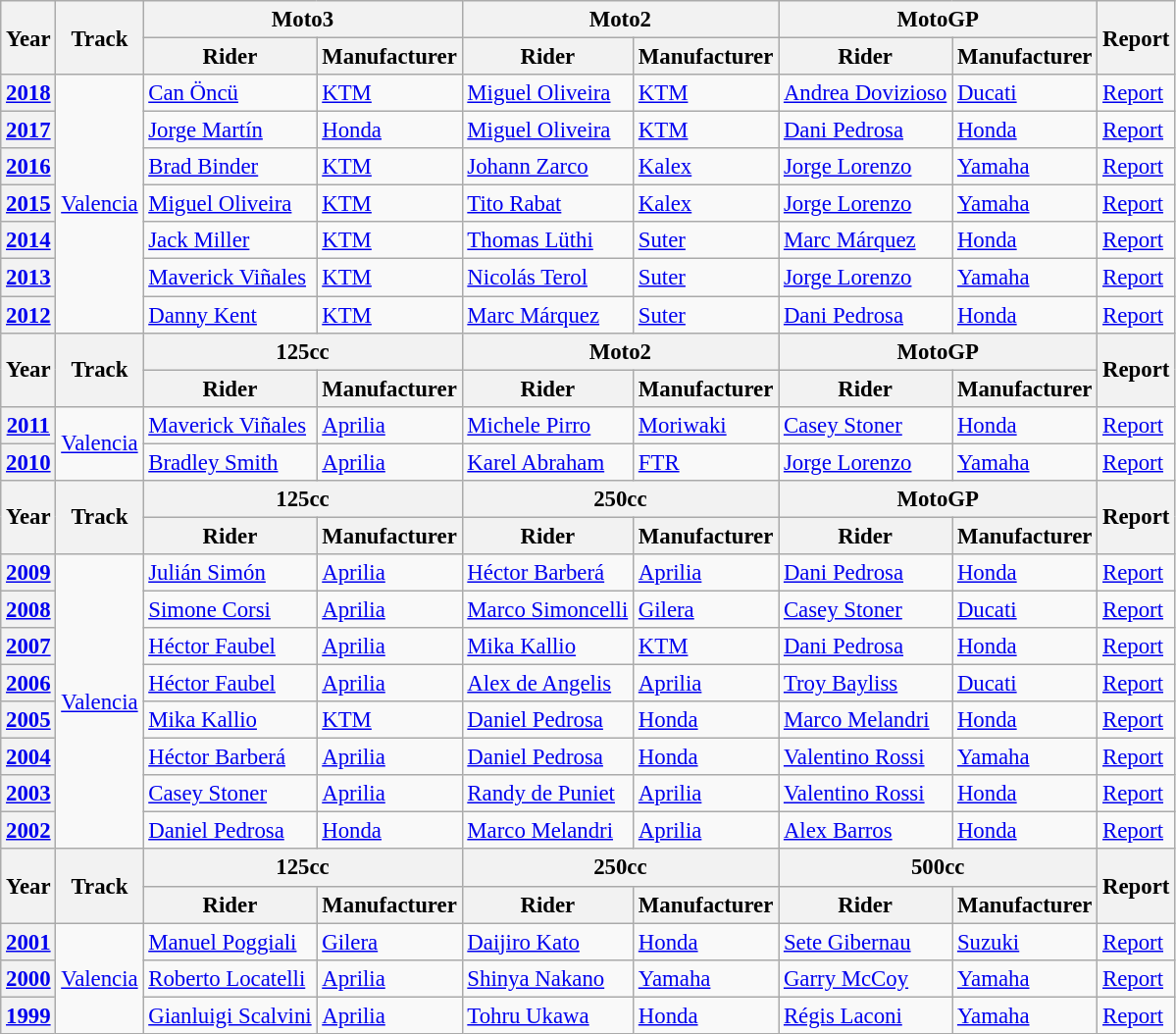<table class="wikitable" style="font-size: 95%;">
<tr>
<th rowspan=2>Year</th>
<th rowspan=2>Track</th>
<th colspan=2>Moto3</th>
<th colspan=2>Moto2</th>
<th colspan=2>MotoGP</th>
<th rowspan=2>Report</th>
</tr>
<tr>
<th>Rider</th>
<th>Manufacturer</th>
<th>Rider</th>
<th>Manufacturer</th>
<th>Rider</th>
<th>Manufacturer</th>
</tr>
<tr>
<th><a href='#'>2018</a></th>
<td rowspan="7"><a href='#'>Valencia</a></td>
<td> <a href='#'>Can Öncü</a></td>
<td><a href='#'>KTM</a></td>
<td> <a href='#'>Miguel Oliveira</a></td>
<td><a href='#'>KTM</a></td>
<td> <a href='#'>Andrea Dovizioso</a></td>
<td><a href='#'>Ducati</a></td>
<td><a href='#'>Report</a></td>
</tr>
<tr>
<th><a href='#'>2017</a></th>
<td> <a href='#'>Jorge Martín</a></td>
<td><a href='#'>Honda</a></td>
<td> <a href='#'>Miguel Oliveira</a></td>
<td><a href='#'>KTM</a></td>
<td> <a href='#'>Dani Pedrosa</a></td>
<td><a href='#'>Honda</a></td>
<td><a href='#'>Report</a></td>
</tr>
<tr>
<th><a href='#'>2016</a></th>
<td> <a href='#'>Brad Binder</a></td>
<td><a href='#'>KTM</a></td>
<td> <a href='#'>Johann Zarco</a></td>
<td><a href='#'>Kalex</a></td>
<td> <a href='#'>Jorge Lorenzo</a></td>
<td><a href='#'>Yamaha</a></td>
<td><a href='#'>Report</a></td>
</tr>
<tr>
<th><a href='#'>2015</a></th>
<td> <a href='#'>Miguel Oliveira</a></td>
<td><a href='#'>KTM</a></td>
<td> <a href='#'>Tito Rabat</a></td>
<td><a href='#'>Kalex</a></td>
<td> <a href='#'>Jorge Lorenzo</a></td>
<td><a href='#'>Yamaha</a></td>
<td><a href='#'>Report</a></td>
</tr>
<tr>
<th><a href='#'>2014</a></th>
<td> <a href='#'>Jack Miller</a></td>
<td><a href='#'>KTM</a></td>
<td> <a href='#'>Thomas Lüthi</a></td>
<td><a href='#'>Suter</a></td>
<td> <a href='#'>Marc Márquez</a></td>
<td><a href='#'>Honda</a></td>
<td><a href='#'>Report</a></td>
</tr>
<tr>
<th><a href='#'>2013</a></th>
<td> <a href='#'>Maverick Viñales</a></td>
<td><a href='#'>KTM</a></td>
<td> <a href='#'>Nicolás Terol</a></td>
<td><a href='#'>Suter</a></td>
<td> <a href='#'>Jorge Lorenzo</a></td>
<td><a href='#'>Yamaha</a></td>
<td><a href='#'>Report</a></td>
</tr>
<tr>
<th><a href='#'>2012</a></th>
<td> <a href='#'>Danny Kent</a></td>
<td><a href='#'>KTM</a></td>
<td> <a href='#'>Marc Márquez</a></td>
<td><a href='#'>Suter</a></td>
<td> <a href='#'>Dani Pedrosa</a></td>
<td><a href='#'>Honda</a></td>
<td><a href='#'>Report</a></td>
</tr>
<tr>
<th rowspan=2>Year</th>
<th rowspan=2>Track</th>
<th colspan=2>125cc</th>
<th colspan=2>Moto2</th>
<th colspan=2>MotoGP</th>
<th rowspan=2>Report</th>
</tr>
<tr>
<th>Rider</th>
<th>Manufacturer</th>
<th>Rider</th>
<th>Manufacturer</th>
<th>Rider</th>
<th>Manufacturer</th>
</tr>
<tr>
<th><a href='#'>2011</a></th>
<td rowspan="2"><a href='#'>Valencia</a></td>
<td> <a href='#'>Maverick Viñales</a></td>
<td><a href='#'>Aprilia</a></td>
<td> <a href='#'>Michele Pirro</a></td>
<td><a href='#'>Moriwaki</a></td>
<td> <a href='#'>Casey Stoner</a></td>
<td><a href='#'>Honda</a></td>
<td><a href='#'>Report</a></td>
</tr>
<tr>
<th><a href='#'>2010</a></th>
<td> <a href='#'>Bradley Smith</a></td>
<td><a href='#'>Aprilia</a></td>
<td> <a href='#'>Karel Abraham</a></td>
<td><a href='#'>FTR</a></td>
<td> <a href='#'>Jorge Lorenzo</a></td>
<td><a href='#'>Yamaha</a></td>
<td><a href='#'>Report</a></td>
</tr>
<tr>
<th rowspan=2>Year</th>
<th rowspan=2>Track</th>
<th colspan=2>125cc</th>
<th colspan=2>250cc</th>
<th colspan=2>MotoGP</th>
<th rowspan=2>Report</th>
</tr>
<tr>
<th>Rider</th>
<th>Manufacturer</th>
<th>Rider</th>
<th>Manufacturer</th>
<th>Rider</th>
<th>Manufacturer</th>
</tr>
<tr>
<th><a href='#'>2009</a></th>
<td rowspan="8"><a href='#'>Valencia</a></td>
<td> <a href='#'>Julián Simón</a></td>
<td><a href='#'>Aprilia</a></td>
<td> <a href='#'>Héctor Barberá</a></td>
<td><a href='#'>Aprilia</a></td>
<td> <a href='#'>Dani Pedrosa</a></td>
<td><a href='#'>Honda</a></td>
<td><a href='#'>Report</a></td>
</tr>
<tr>
<th><a href='#'>2008</a></th>
<td> <a href='#'>Simone Corsi</a></td>
<td><a href='#'>Aprilia</a></td>
<td> <a href='#'>Marco Simoncelli</a></td>
<td><a href='#'>Gilera</a></td>
<td> <a href='#'>Casey Stoner</a></td>
<td><a href='#'>Ducati</a></td>
<td><a href='#'>Report</a></td>
</tr>
<tr>
<th><a href='#'>2007</a></th>
<td> <a href='#'>Héctor Faubel</a></td>
<td><a href='#'>Aprilia</a></td>
<td> <a href='#'>Mika Kallio</a></td>
<td><a href='#'>KTM</a></td>
<td> <a href='#'>Dani Pedrosa</a></td>
<td><a href='#'>Honda</a></td>
<td><a href='#'>Report</a></td>
</tr>
<tr>
<th><a href='#'>2006</a></th>
<td> <a href='#'>Héctor Faubel</a></td>
<td><a href='#'>Aprilia</a></td>
<td> <a href='#'>Alex de Angelis</a></td>
<td><a href='#'>Aprilia</a></td>
<td> <a href='#'>Troy Bayliss</a></td>
<td><a href='#'>Ducati</a></td>
<td><a href='#'>Report</a></td>
</tr>
<tr>
<th><a href='#'>2005</a></th>
<td> <a href='#'>Mika Kallio</a></td>
<td><a href='#'>KTM</a></td>
<td> <a href='#'>Daniel Pedrosa</a></td>
<td><a href='#'>Honda</a></td>
<td> <a href='#'>Marco Melandri</a></td>
<td><a href='#'>Honda</a></td>
<td><a href='#'>Report</a></td>
</tr>
<tr>
<th><a href='#'>2004</a></th>
<td> <a href='#'>Héctor Barberá</a></td>
<td><a href='#'>Aprilia</a></td>
<td> <a href='#'>Daniel Pedrosa</a></td>
<td><a href='#'>Honda</a></td>
<td> <a href='#'>Valentino Rossi</a></td>
<td><a href='#'>Yamaha</a></td>
<td><a href='#'>Report</a></td>
</tr>
<tr>
<th><a href='#'>2003</a></th>
<td> <a href='#'>Casey Stoner</a></td>
<td><a href='#'>Aprilia</a></td>
<td> <a href='#'>Randy de Puniet</a></td>
<td><a href='#'>Aprilia</a></td>
<td> <a href='#'>Valentino Rossi</a></td>
<td><a href='#'>Honda</a></td>
<td><a href='#'>Report</a></td>
</tr>
<tr>
<th><a href='#'>2002</a></th>
<td> <a href='#'>Daniel Pedrosa</a></td>
<td><a href='#'>Honda</a></td>
<td> <a href='#'>Marco Melandri</a></td>
<td><a href='#'>Aprilia</a></td>
<td> <a href='#'>Alex Barros</a></td>
<td><a href='#'>Honda</a></td>
<td><a href='#'>Report</a></td>
</tr>
<tr>
<th rowspan=2>Year</th>
<th rowspan=2>Track</th>
<th colspan=2>125cc</th>
<th colspan=2>250cc</th>
<th colspan=2>500cc</th>
<th rowspan=2>Report</th>
</tr>
<tr>
<th>Rider</th>
<th>Manufacturer</th>
<th>Rider</th>
<th>Manufacturer</th>
<th>Rider</th>
<th>Manufacturer</th>
</tr>
<tr>
<th><a href='#'>2001</a></th>
<td rowspan="3"><a href='#'>Valencia</a></td>
<td> <a href='#'>Manuel Poggiali</a></td>
<td><a href='#'>Gilera</a></td>
<td> <a href='#'>Daijiro Kato</a></td>
<td><a href='#'>Honda</a></td>
<td> <a href='#'>Sete Gibernau</a></td>
<td><a href='#'>Suzuki</a></td>
<td><a href='#'>Report</a></td>
</tr>
<tr>
<th><a href='#'>2000</a></th>
<td> <a href='#'>Roberto Locatelli</a></td>
<td><a href='#'>Aprilia</a></td>
<td> <a href='#'>Shinya Nakano</a></td>
<td><a href='#'>Yamaha</a></td>
<td> <a href='#'>Garry McCoy</a></td>
<td><a href='#'>Yamaha</a></td>
<td><a href='#'>Report</a></td>
</tr>
<tr>
<th><a href='#'>1999</a></th>
<td> <a href='#'>Gianluigi Scalvini</a></td>
<td><a href='#'>Aprilia</a></td>
<td> <a href='#'>Tohru Ukawa</a></td>
<td><a href='#'>Honda</a></td>
<td> <a href='#'>Régis Laconi</a></td>
<td><a href='#'>Yamaha</a></td>
<td><a href='#'>Report</a></td>
</tr>
</table>
